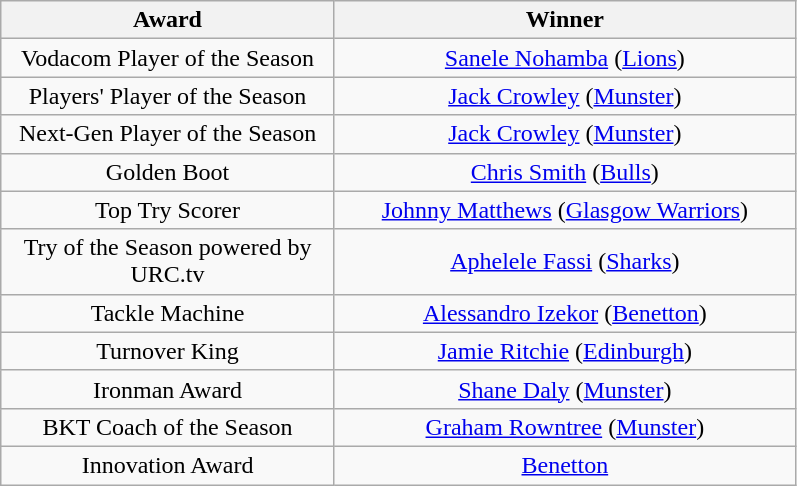<table class="wikitable" style="text-align:center">
<tr>
<th style="width:215px">Award</th>
<th style="width:300px">Winner</th>
</tr>
<tr>
<td>Vodacom Player of the Season</td>
<td> <a href='#'>Sanele Nohamba</a> (<a href='#'>Lions</a>)</td>
</tr>
<tr>
<td>Players' Player of the Season</td>
<td> <a href='#'>Jack Crowley</a> (<a href='#'>Munster</a>)</td>
</tr>
<tr>
<td>Next-Gen Player of the Season</td>
<td> <a href='#'>Jack Crowley</a> (<a href='#'>Munster</a>)</td>
</tr>
<tr>
<td>Golden Boot</td>
<td> <a href='#'>Chris Smith</a> (<a href='#'>Bulls</a>)</td>
</tr>
<tr>
<td>Top Try Scorer</td>
<td> <a href='#'>Johnny Matthews</a> (<a href='#'>Glasgow Warriors</a>)</td>
</tr>
<tr>
<td>Try of the Season powered by URC.tv</td>
<td> <a href='#'>Aphelele Fassi</a> (<a href='#'>Sharks</a>)</td>
</tr>
<tr>
<td>Tackle Machine</td>
<td> <a href='#'>Alessandro Izekor</a> (<a href='#'>Benetton</a>)</td>
</tr>
<tr>
<td>Turnover King</td>
<td> <a href='#'>Jamie Ritchie</a> (<a href='#'>Edinburgh</a>)</td>
</tr>
<tr>
<td>Ironman Award</td>
<td> <a href='#'>Shane Daly</a> (<a href='#'>Munster</a>)</td>
</tr>
<tr>
<td>BKT Coach of the Season</td>
<td> <a href='#'>Graham Rowntree</a> (<a href='#'>Munster</a>)</td>
</tr>
<tr>
<td>Innovation Award</td>
<td> <a href='#'>Benetton</a></td>
</tr>
</table>
